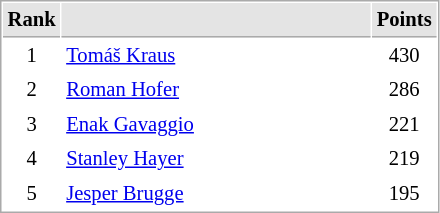<table cellspacing="1" cellpadding="3" style="border:1px solid #AAAAAA;font-size:86%">
<tr bgcolor="#E4E4E4">
<th style="border-bottom:1px solid #AAAAAA" width=10>Rank</th>
<th style="border-bottom:1px solid #AAAAAA" width=200></th>
<th style="border-bottom:1px solid #AAAAAA" width=20>Points</th>
</tr>
<tr>
<td align="center">1</td>
<td> <a href='#'>Tomáš Kraus</a></td>
<td align=center>430</td>
</tr>
<tr>
<td align="center">2</td>
<td> <a href='#'>Roman Hofer</a></td>
<td align=center>286</td>
</tr>
<tr>
<td align="center">3</td>
<td> <a href='#'>Enak Gavaggio</a></td>
<td align=center>221</td>
</tr>
<tr>
<td align="center">4</td>
<td> <a href='#'>Stanley Hayer</a></td>
<td align=center>219</td>
</tr>
<tr>
<td align="center">5</td>
<td> <a href='#'>Jesper Brugge</a></td>
<td align=center>195</td>
</tr>
</table>
